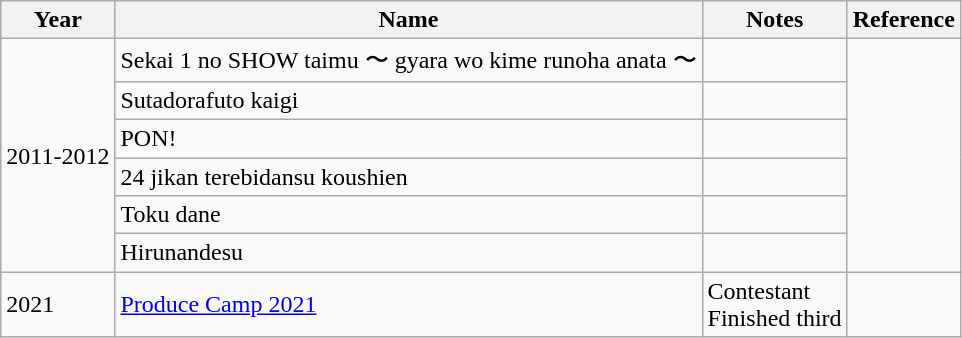<table class="wikitable">
<tr>
<th>Year</th>
<th>Name</th>
<th>Notes</th>
<th>Reference</th>
</tr>
<tr>
<td rowspan="6">2011-2012</td>
<td>Sekai 1 no SHOW taimu 〜 gyara wo kime runoha anata 〜</td>
<td></td>
<td rowspan="6"></td>
</tr>
<tr>
<td>Sutadorafuto kaigi</td>
<td></td>
</tr>
<tr>
<td>PON!</td>
<td></td>
</tr>
<tr>
<td>24 jikan terebidansu koushien</td>
<td></td>
</tr>
<tr>
<td>Toku dane</td>
<td></td>
</tr>
<tr>
<td>Hirunandesu</td>
<td></td>
</tr>
<tr>
<td>2021</td>
<td><a href='#'>Produce Camp 2021</a></td>
<td>Contestant<br> Finished third</td>
<td></td>
</tr>
</table>
